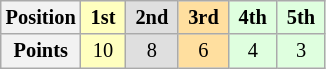<table class="wikitable" style="font-size:85%; text-align:center">
<tr>
<th>Position</th>
<td style="background:#ffffbf;"> <strong>1st</strong> </td>
<td style="background:#dfdfdf;"> <strong>2nd</strong> </td>
<td style="background:#ffdf9f;"> <strong>3rd</strong> </td>
<td style="background:#dfffdf;"> <strong>4th</strong> </td>
<td style="background:#dfffdf;"> <strong>5th</strong> </td>
</tr>
<tr>
<th>Points</th>
<td style="background:#ffffbf;">10</td>
<td style="background:#dfdfdf;">8</td>
<td style="background:#ffdf9f;">6</td>
<td style="background:#dfffdf;">4</td>
<td style="background:#dfffdf;">3</td>
</tr>
</table>
